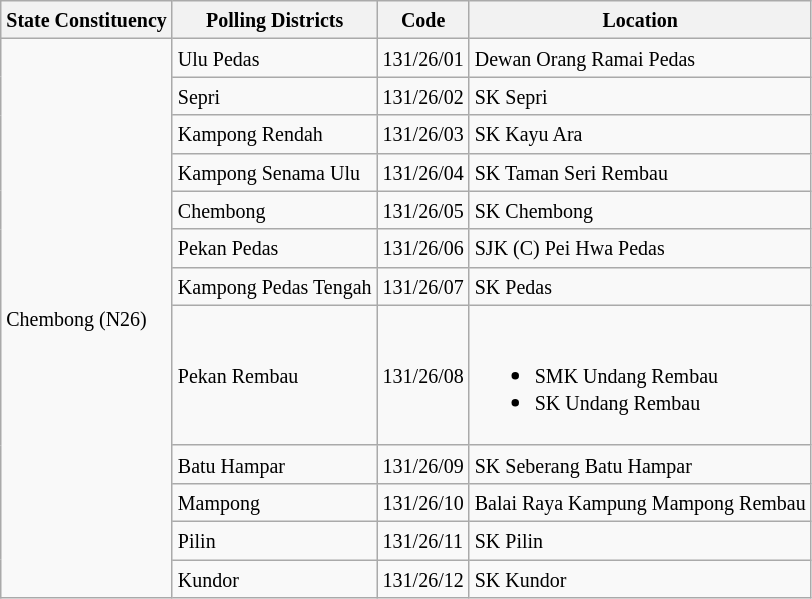<table class="wikitable sortable mw-collapsible">
<tr>
<th><small>State Constituency</small></th>
<th><small>Polling Districts</small></th>
<th><small>Code</small></th>
<th><small>Location</small></th>
</tr>
<tr>
<td rowspan="12"><small>Chembong (N26)</small></td>
<td><small>Ulu Pedas</small></td>
<td><small>131/26/01</small></td>
<td><small>Dewan Orang Ramai Pedas</small></td>
</tr>
<tr>
<td><small>Sepri</small></td>
<td><small>131/26/02</small></td>
<td><small>SK Sepri</small></td>
</tr>
<tr>
<td><small>Kampong Rendah</small></td>
<td><small>131/26/03</small></td>
<td><small>SK Kayu Ara</small></td>
</tr>
<tr>
<td><small>Kampong Senama Ulu</small></td>
<td><small>131/26/04</small></td>
<td><small>SK Taman Seri Rembau</small></td>
</tr>
<tr>
<td><small>Chembong</small></td>
<td><small>131/26/05</small></td>
<td><small>SK Chembong</small></td>
</tr>
<tr>
<td><small>Pekan Pedas</small></td>
<td><small>131/26/06</small></td>
<td><small>SJK (C) Pei Hwa Pedas</small></td>
</tr>
<tr>
<td><small>Kampong Pedas Tengah</small></td>
<td><small>131/26/07</small></td>
<td><small>SK Pedas</small></td>
</tr>
<tr>
<td><small>Pekan Rembau</small></td>
<td><small>131/26/08</small></td>
<td><br><ul><li><small>SMK Undang Rembau</small></li><li><small>SK Undang Rembau</small></li></ul></td>
</tr>
<tr>
<td><small>Batu Hampar</small></td>
<td><small>131/26/09</small></td>
<td><small>SK Seberang Batu Hampar</small></td>
</tr>
<tr>
<td><small>Mampong</small></td>
<td><small>131/26/10</small></td>
<td><small>Balai Raya Kampung Mampong Rembau</small></td>
</tr>
<tr>
<td><small>Pilin</small></td>
<td><small>131/26/11</small></td>
<td><small>SK Pilin</small></td>
</tr>
<tr>
<td><small>Kundor</small></td>
<td><small>131/26/12</small></td>
<td><small>SK Kundor</small></td>
</tr>
</table>
